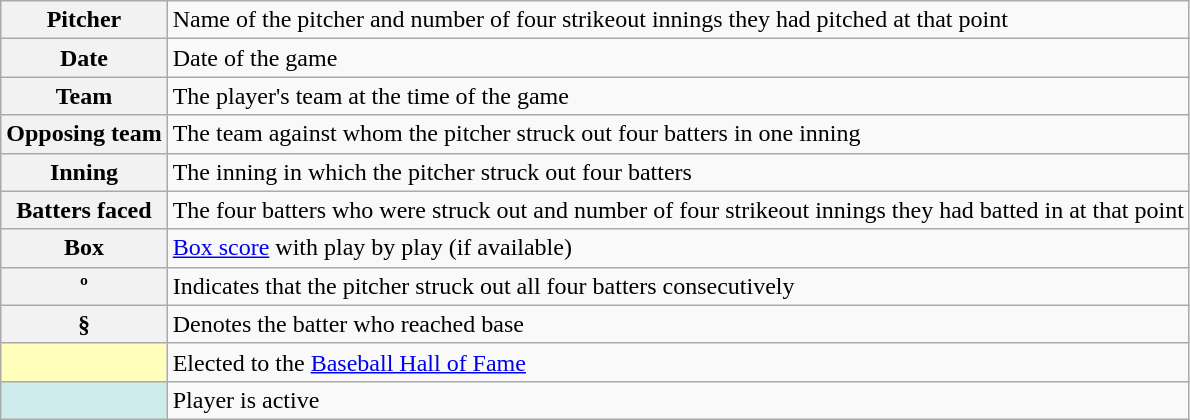<table class="wikitable plainrowheaders">
<tr>
<th scope="row" style="text-align:center"><strong>Pitcher</strong> </th>
<td>Name of the pitcher and number of four strikeout innings they had pitched at that point</td>
</tr>
<tr>
<th scope="row" style="text-align:center"><strong>Date</strong></th>
<td>Date of the game</td>
</tr>
<tr>
<th scope="row" style="text-align:center"><strong>Team</strong></th>
<td>The player's team at the time of the game</td>
</tr>
<tr>
<th scope="row" style="text-align:center"><strong>Opposing team</strong></th>
<td>The team against whom the pitcher struck out four batters in one inning</td>
</tr>
<tr>
<th scope="row" style="text-align:center"><strong>Inning</strong></th>
<td>The inning in which the pitcher struck out four batters</td>
</tr>
<tr>
<th scope="row" style="text-align:center"><strong>Batters faced</strong> </th>
<td>The four batters who were struck out and number of four strikeout innings they had batted in at that point</td>
</tr>
<tr>
<th scope="row" style="text-align:center"><strong>Box</strong></th>
<td><a href='#'>Box score</a> with play by play (if available)</td>
</tr>
<tr>
<th scope="row" style="text-align:center">º</th>
<td>Indicates that the pitcher struck out all four batters consecutively</td>
</tr>
<tr>
<th scope="row" style="text-align:center">§</th>
<td>Denotes the batter who reached base</td>
</tr>
<tr>
<th scope="row" style="text-align:center; background:#ffb;"></th>
<td>Elected to the <a href='#'>Baseball Hall of Fame</a></td>
</tr>
<tr>
<th scope="row" style="text-align:center; background:#cfecec;"></th>
<td>Player is active</td>
</tr>
</table>
